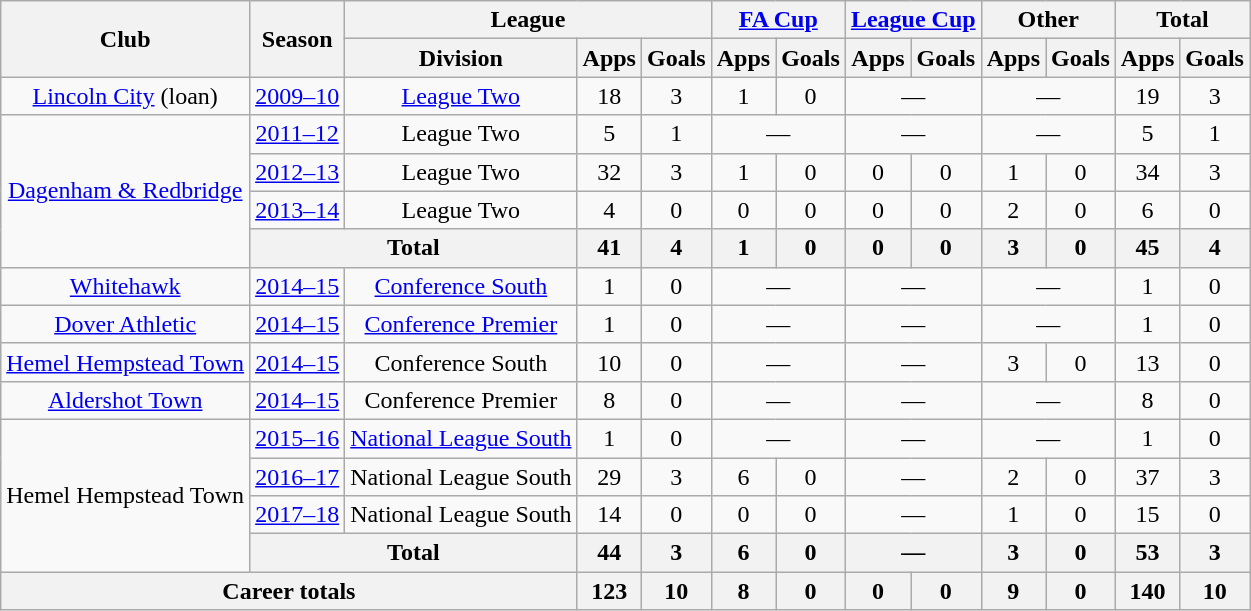<table class="wikitable" style="text-align: center;">
<tr>
<th rowspan="2">Club</th>
<th rowspan="2">Season</th>
<th colspan="3">League</th>
<th colspan="2"><a href='#'>FA Cup</a></th>
<th colspan="2"><a href='#'>League Cup</a></th>
<th colspan="2">Other</th>
<th colspan="2">Total</th>
</tr>
<tr>
<th>Division</th>
<th>Apps</th>
<th>Goals</th>
<th>Apps</th>
<th>Goals</th>
<th>Apps</th>
<th>Goals</th>
<th>Apps</th>
<th>Goals</th>
<th>Apps</th>
<th>Goals</th>
</tr>
<tr>
<td><a href='#'>Lincoln City</a> (loan)</td>
<td><a href='#'>2009–10</a></td>
<td><a href='#'>League Two</a></td>
<td>18</td>
<td>3</td>
<td>1</td>
<td>0</td>
<td colspan=2>—</td>
<td colspan=2>—</td>
<td>19</td>
<td>3</td>
</tr>
<tr>
<td rowspan="4" valign="center"><a href='#'>Dagenham & Redbridge</a></td>
<td><a href='#'>2011–12</a></td>
<td>League Two</td>
<td>5</td>
<td>1</td>
<td colspan=2>—</td>
<td colspan=2>—</td>
<td colspan=2>—</td>
<td>5</td>
<td>1</td>
</tr>
<tr>
<td><a href='#'>2012–13</a></td>
<td>League Two</td>
<td>32</td>
<td>3</td>
<td>1</td>
<td>0</td>
<td>0</td>
<td>0</td>
<td>1</td>
<td>0</td>
<td>34</td>
<td>3</td>
</tr>
<tr>
<td><a href='#'>2013–14</a></td>
<td Football League Two>League Two</td>
<td>4</td>
<td>0</td>
<td>0</td>
<td>0</td>
<td>0</td>
<td>0</td>
<td>2</td>
<td>0</td>
<td>6</td>
<td>0</td>
</tr>
<tr>
<th colspan="2">Total</th>
<th>41</th>
<th>4</th>
<th>1</th>
<th>0</th>
<th>0</th>
<th>0</th>
<th>3</th>
<th>0</th>
<th>45</th>
<th>4</th>
</tr>
<tr>
<td><a href='#'>Whitehawk</a></td>
<td><a href='#'>2014–15</a></td>
<td><a href='#'>Conference South</a></td>
<td>1</td>
<td>0</td>
<td colspan=2>—</td>
<td colspan=2>—</td>
<td colspan=2>—</td>
<td>1</td>
<td>0</td>
</tr>
<tr>
<td><a href='#'>Dover Athletic</a></td>
<td><a href='#'>2014–15</a></td>
<td><a href='#'>Conference Premier</a></td>
<td>1</td>
<td>0</td>
<td colspan=2>—</td>
<td colspan=2>—</td>
<td colspan=2>—</td>
<td>1</td>
<td>0</td>
</tr>
<tr>
<td><a href='#'>Hemel Hempstead Town</a></td>
<td><a href='#'>2014–15</a></td>
<td>Conference South</td>
<td>10</td>
<td>0</td>
<td colspan=2>—</td>
<td colspan=2>—</td>
<td>3</td>
<td>0</td>
<td>13</td>
<td>0</td>
</tr>
<tr>
<td><a href='#'>Aldershot Town</a></td>
<td><a href='#'>2014–15</a></td>
<td>Conference Premier</td>
<td>8</td>
<td>0</td>
<td colspan=2>—</td>
<td colspan=2>—</td>
<td colspan=2>—</td>
<td>8</td>
<td>0</td>
</tr>
<tr>
<td rowspan="4" valign="center">Hemel Hempstead Town</td>
<td><a href='#'>2015–16</a></td>
<td><a href='#'>National League South</a></td>
<td>1</td>
<td>0</td>
<td colspan=2>—</td>
<td colspan=2>—</td>
<td colspan=2>—</td>
<td>1</td>
<td>0</td>
</tr>
<tr>
<td><a href='#'>2016–17</a></td>
<td>National League South</td>
<td>29</td>
<td>3</td>
<td>6</td>
<td>0</td>
<td colspan=2>—</td>
<td>2</td>
<td>0</td>
<td>37</td>
<td>3</td>
</tr>
<tr>
<td><a href='#'>2017–18</a></td>
<td>National League South</td>
<td>14</td>
<td>0</td>
<td>0</td>
<td>0</td>
<td colspan=2>—</td>
<td>1</td>
<td>0</td>
<td>15</td>
<td>0</td>
</tr>
<tr>
<th colspan="2">Total</th>
<th>44</th>
<th>3</th>
<th>6</th>
<th>0</th>
<th colspan=2>—</th>
<th>3</th>
<th>0</th>
<th>53</th>
<th>3</th>
</tr>
<tr>
<th colspan="3">Career totals</th>
<th>123</th>
<th>10</th>
<th>8</th>
<th>0</th>
<th>0</th>
<th>0</th>
<th>9</th>
<th>0</th>
<th>140</th>
<th>10</th>
</tr>
</table>
